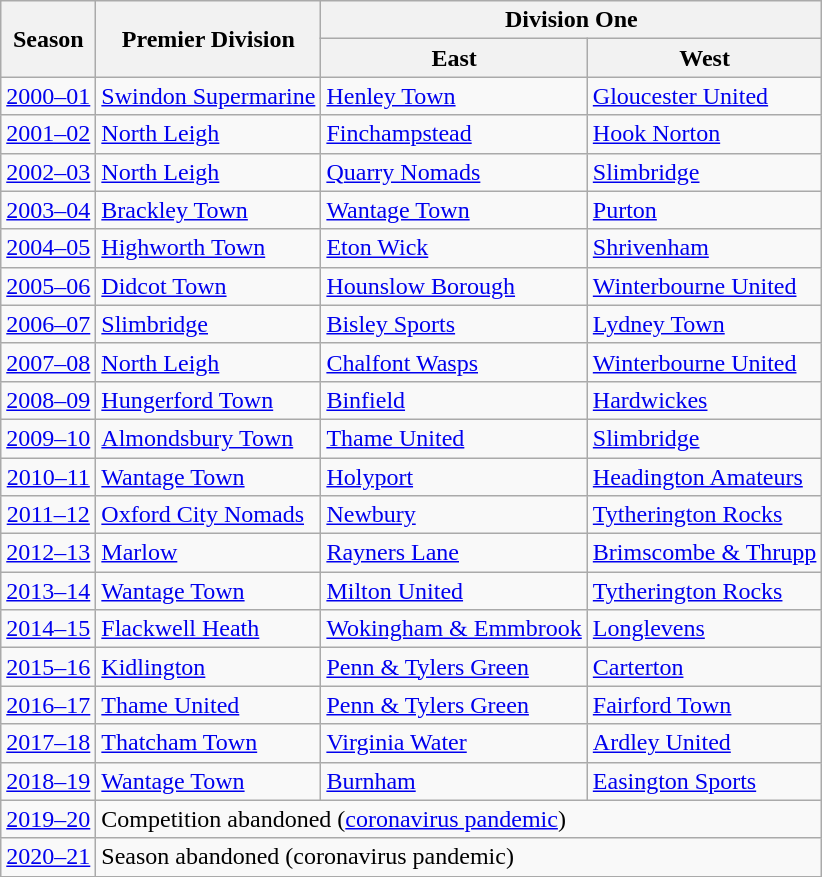<table class=wikitable>
<tr>
<th rowspan=2>Season</th>
<th rowspan=2>Premier Division</th>
<th colspan=2>Division One</th>
</tr>
<tr>
<th>East</th>
<th>West</th>
</tr>
<tr>
<td align=center><a href='#'>2000–01</a></td>
<td><a href='#'>Swindon Supermarine</a></td>
<td><a href='#'>Henley Town</a></td>
<td><a href='#'>Gloucester United</a></td>
</tr>
<tr>
<td align=center><a href='#'>2001–02</a></td>
<td><a href='#'>North Leigh</a></td>
<td><a href='#'>Finchampstead</a></td>
<td><a href='#'>Hook Norton</a></td>
</tr>
<tr>
<td align=center><a href='#'>2002–03</a></td>
<td><a href='#'>North Leigh</a></td>
<td><a href='#'>Quarry Nomads</a></td>
<td><a href='#'>Slimbridge</a></td>
</tr>
<tr>
<td align=center><a href='#'>2003–04</a></td>
<td><a href='#'>Brackley Town</a></td>
<td><a href='#'>Wantage Town</a></td>
<td><a href='#'>Purton</a></td>
</tr>
<tr>
<td align=center><a href='#'>2004–05</a></td>
<td><a href='#'>Highworth Town</a></td>
<td><a href='#'>Eton Wick</a></td>
<td><a href='#'>Shrivenham</a></td>
</tr>
<tr>
<td align=center><a href='#'>2005–06</a></td>
<td><a href='#'>Didcot Town</a></td>
<td><a href='#'>Hounslow Borough</a></td>
<td><a href='#'>Winterbourne United</a></td>
</tr>
<tr>
<td align=center><a href='#'>2006–07</a></td>
<td><a href='#'>Slimbridge</a></td>
<td><a href='#'>Bisley Sports</a></td>
<td><a href='#'>Lydney Town</a></td>
</tr>
<tr>
<td align=center><a href='#'>2007–08</a></td>
<td><a href='#'>North Leigh</a></td>
<td><a href='#'>Chalfont Wasps</a></td>
<td><a href='#'>Winterbourne United</a></td>
</tr>
<tr>
<td align=center><a href='#'>2008–09</a></td>
<td><a href='#'>Hungerford Town</a></td>
<td><a href='#'>Binfield</a></td>
<td><a href='#'>Hardwickes</a></td>
</tr>
<tr>
<td align=center><a href='#'>2009–10</a></td>
<td><a href='#'>Almondsbury Town</a></td>
<td><a href='#'>Thame United</a></td>
<td><a href='#'>Slimbridge</a></td>
</tr>
<tr>
<td align=center><a href='#'>2010–11</a></td>
<td><a href='#'>Wantage Town</a></td>
<td><a href='#'>Holyport</a></td>
<td><a href='#'>Headington Amateurs</a></td>
</tr>
<tr>
<td align=center><a href='#'>2011–12</a></td>
<td><a href='#'>Oxford City Nomads</a></td>
<td><a href='#'>Newbury</a></td>
<td><a href='#'>Tytherington Rocks</a></td>
</tr>
<tr>
<td align=center><a href='#'>2012–13</a></td>
<td><a href='#'>Marlow</a></td>
<td><a href='#'>Rayners Lane</a></td>
<td><a href='#'>Brimscombe & Thrupp</a></td>
</tr>
<tr>
<td align=center><a href='#'>2013–14</a></td>
<td><a href='#'>Wantage Town</a></td>
<td><a href='#'>Milton United</a></td>
<td><a href='#'>Tytherington Rocks</a></td>
</tr>
<tr>
<td align=center><a href='#'>2014–15</a></td>
<td><a href='#'>Flackwell Heath</a></td>
<td><a href='#'>Wokingham & Emmbrook</a></td>
<td><a href='#'>Longlevens</a></td>
</tr>
<tr>
<td align=center><a href='#'>2015–16</a></td>
<td><a href='#'>Kidlington</a></td>
<td><a href='#'>Penn & Tylers Green</a></td>
<td><a href='#'>Carterton</a></td>
</tr>
<tr>
<td align=center><a href='#'>2016–17</a></td>
<td><a href='#'>Thame United</a></td>
<td><a href='#'>Penn & Tylers Green</a></td>
<td><a href='#'>Fairford Town</a></td>
</tr>
<tr>
<td align=center><a href='#'>2017–18</a></td>
<td><a href='#'>Thatcham Town</a></td>
<td><a href='#'>Virginia Water</a></td>
<td><a href='#'>Ardley United</a></td>
</tr>
<tr>
<td align=center><a href='#'>2018–19</a></td>
<td><a href='#'>Wantage Town</a></td>
<td><a href='#'>Burnham</a></td>
<td><a href='#'>Easington Sports</a></td>
</tr>
<tr>
<td align=center><a href='#'>2019–20</a></td>
<td colspan=3>Competition abandoned (<a href='#'>coronavirus pandemic</a>)</td>
</tr>
<tr>
<td align=center><a href='#'>2020–21</a></td>
<td colspan=3>Season abandoned (coronavirus pandemic)</td>
</tr>
</table>
